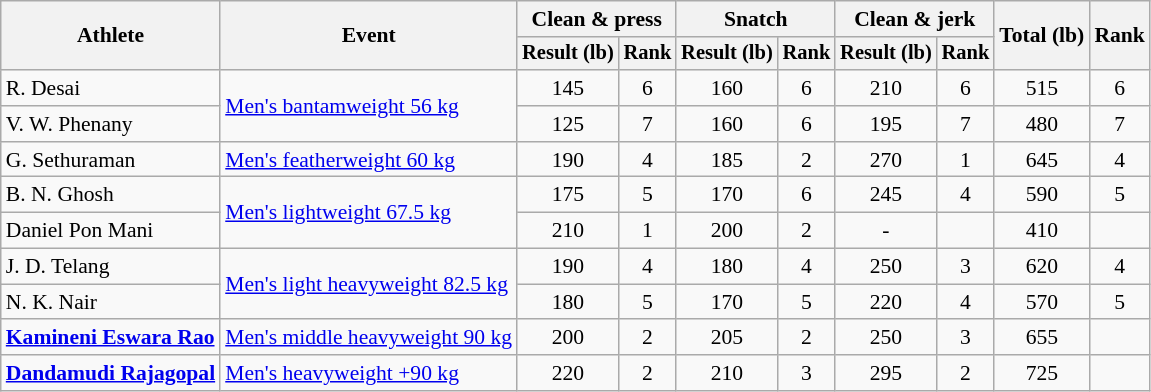<table class="wikitable" style="font-size:90%">
<tr>
<th rowspan="2">Athlete</th>
<th rowspan="2">Event</th>
<th colspan="2">Clean & press</th>
<th colspan="2">Snatch</th>
<th colspan="2">Clean & jerk</th>
<th rowspan="2">Total (lb)</th>
<th rowspan="2">Rank</th>
</tr>
<tr style="font-size:95%">
<th>Result (lb)</th>
<th>Rank</th>
<th>Result (lb)</th>
<th>Rank</th>
<th>Result (lb)</th>
<th>Rank</th>
</tr>
<tr align=center>
<td align=left>R. Desai</td>
<td align=left rowspan=2><a href='#'>Men's bantamweight 56 kg</a></td>
<td>145</td>
<td>6</td>
<td>160</td>
<td>6</td>
<td>210</td>
<td>6</td>
<td>515</td>
<td>6</td>
</tr>
<tr align=center>
<td align=left>V. W. Phenany</td>
<td>125</td>
<td>7</td>
<td>160</td>
<td>6</td>
<td>195</td>
<td>7</td>
<td>480</td>
<td>7</td>
</tr>
<tr align=center>
<td align=left>G. Sethuraman</td>
<td align=left><a href='#'>Men's featherweight 60 kg</a></td>
<td>190</td>
<td>4</td>
<td>185</td>
<td>2</td>
<td>270</td>
<td>1</td>
<td>645</td>
<td>4</td>
</tr>
<tr align=center>
<td align=left>B. N. Ghosh</td>
<td align=left rowspan=2><a href='#'>Men's lightweight 67.5 kg</a></td>
<td>175</td>
<td>5</td>
<td>170</td>
<td>6</td>
<td>245</td>
<td>4</td>
<td>590</td>
<td>5</td>
</tr>
<tr align=center>
<td align=left>Daniel Pon Mani</td>
<td>210</td>
<td>1</td>
<td>200</td>
<td>2</td>
<td>-</td>
<td></td>
<td>410</td>
<td></td>
</tr>
<tr align=center>
<td align=left>J. D. Telang</td>
<td align=left rowspan=2><a href='#'>Men's light heavyweight 82.5 kg</a></td>
<td>190</td>
<td>4</td>
<td>180</td>
<td>4</td>
<td>250</td>
<td>3</td>
<td>620</td>
<td>4</td>
</tr>
<tr align=center>
<td align=left>N. K. Nair</td>
<td>180</td>
<td>5</td>
<td>170</td>
<td>5</td>
<td>220</td>
<td>4</td>
<td>570</td>
<td>5</td>
</tr>
<tr align=center>
<td align=left><strong><a href='#'>Kamineni Eswara Rao</a></strong></td>
<td align=left><a href='#'>Men's middle heavyweight 90 kg</a></td>
<td>200</td>
<td>2</td>
<td>205</td>
<td>2</td>
<td>250</td>
<td>3</td>
<td>655</td>
<td></td>
</tr>
<tr align=center>
<td align=left><strong><a href='#'>Dandamudi Rajagopal</a></strong></td>
<td align=left><a href='#'>Men's heavyweight +90 kg</a></td>
<td>220</td>
<td>2</td>
<td>210</td>
<td>3</td>
<td>295</td>
<td>2</td>
<td>725</td>
<td></td>
</tr>
</table>
